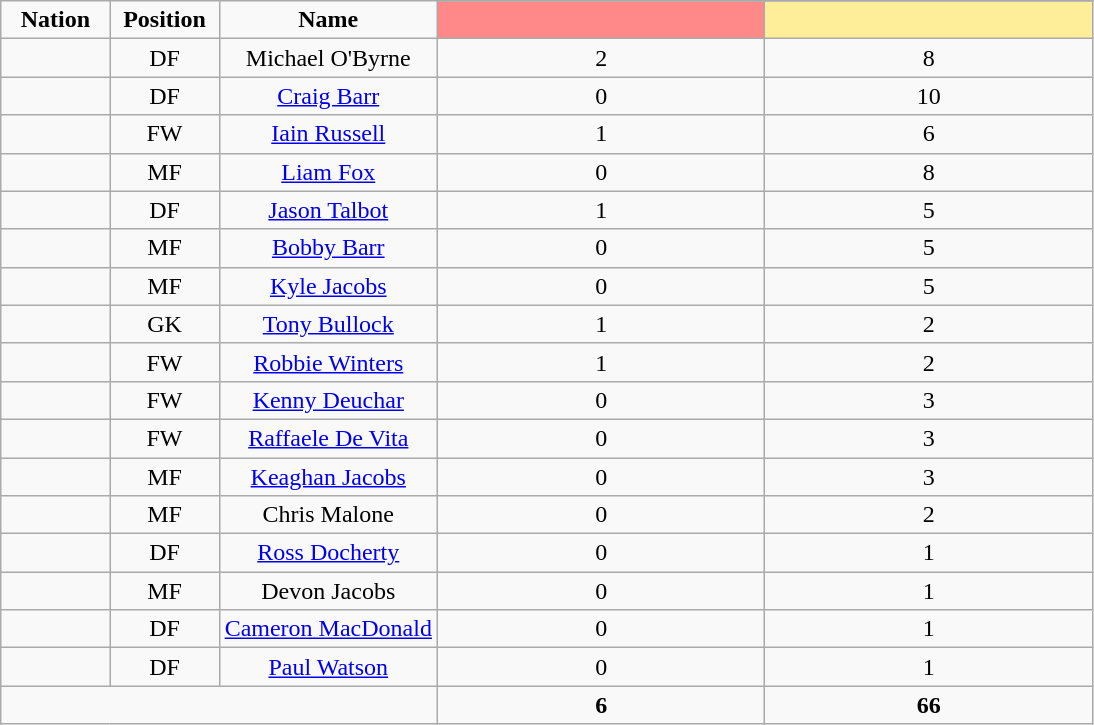<table class="wikitable" style="font-size: 100%; text-align: center;">
<tr>
<td rowspan="2" width="10%" align="center"><strong>Nation</strong></td>
<td rowspan="2" width="10%" align="center"><strong>Position</strong></td>
<td rowspan="2" width="20%" align="center"><strong>Name</strong></td>
</tr>
<tr>
<th width=60 style="background: #FF8888"></th>
<th width=60 style="background: #FFEE99"></th>
</tr>
<tr>
<td></td>
<td>DF</td>
<td>Michael O'Byrne</td>
<td>2</td>
<td>8</td>
</tr>
<tr>
<td></td>
<td>DF</td>
<td><a href='#'>Craig Barr</a></td>
<td>0</td>
<td>10</td>
</tr>
<tr>
<td></td>
<td>FW</td>
<td><a href='#'>Iain Russell</a></td>
<td>1</td>
<td>6</td>
</tr>
<tr>
<td></td>
<td>MF</td>
<td><a href='#'>Liam Fox</a></td>
<td>0</td>
<td>8</td>
</tr>
<tr>
<td></td>
<td>DF</td>
<td><a href='#'>Jason Talbot</a></td>
<td>1</td>
<td>5</td>
</tr>
<tr>
<td></td>
<td>MF</td>
<td><a href='#'>Bobby Barr</a></td>
<td>0</td>
<td>5</td>
</tr>
<tr>
<td></td>
<td>MF</td>
<td><a href='#'>Kyle Jacobs</a></td>
<td>0</td>
<td>5</td>
</tr>
<tr>
<td></td>
<td>GK</td>
<td><a href='#'>Tony Bullock</a></td>
<td>1</td>
<td>2</td>
</tr>
<tr>
<td></td>
<td>FW</td>
<td><a href='#'>Robbie Winters</a></td>
<td>1</td>
<td>2</td>
</tr>
<tr>
<td></td>
<td>FW</td>
<td><a href='#'>Kenny Deuchar</a></td>
<td>0</td>
<td>3</td>
</tr>
<tr>
<td></td>
<td>FW</td>
<td><a href='#'>Raffaele De Vita</a></td>
<td>0</td>
<td>3</td>
</tr>
<tr>
<td></td>
<td>MF</td>
<td><a href='#'>Keaghan Jacobs</a></td>
<td>0</td>
<td>3</td>
</tr>
<tr>
<td></td>
<td>MF</td>
<td>Chris Malone</td>
<td>0</td>
<td>2</td>
</tr>
<tr>
<td></td>
<td>DF</td>
<td><a href='#'>Ross Docherty</a></td>
<td>0</td>
<td>1</td>
</tr>
<tr>
<td></td>
<td>MF</td>
<td>Devon Jacobs</td>
<td>0</td>
<td>1</td>
</tr>
<tr>
<td></td>
<td>DF</td>
<td><a href='#'>Cameron MacDonald</a></td>
<td>0</td>
<td>1</td>
</tr>
<tr>
<td></td>
<td>DF</td>
<td><a href='#'>Paul Watson</a></td>
<td>0</td>
<td>1</td>
</tr>
<tr>
<td colspan="3"></td>
<td><strong>6</strong></td>
<td><strong>66</strong></td>
</tr>
</table>
